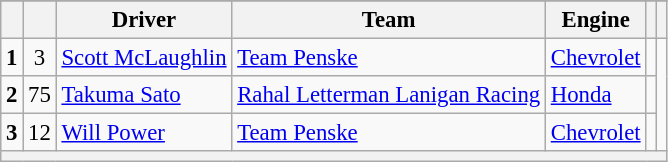<table class="wikitable" style="font-size:95%;">
<tr>
</tr>
<tr>
<th></th>
<th></th>
<th>Driver</th>
<th>Team</th>
<th>Engine</th>
<th></th>
<th></th>
</tr>
<tr>
<td style="text-align:center;"><strong>1</strong></td>
<td style="text-align:center;">3</td>
<td> <a href='#'>Scott McLaughlin</a></td>
<td><a href='#'>Team Penske</a></td>
<td><a href='#'>Chevrolet</a></td>
<td></td>
</tr>
<tr>
<td style="text-align:center;"><strong>2</strong></td>
<td style="text-align:center;">75</td>
<td> <a href='#'>Takuma Sato</a> </td>
<td><a href='#'>Rahal Letterman Lanigan Racing</a></td>
<td><a href='#'>Honda</a></td>
<td></td>
</tr>
<tr>
<td style="text-align:center;"><strong>3</strong></td>
<td style="text-align:center;">12</td>
<td> <a href='#'>Will Power</a> </td>
<td><a href='#'>Team Penske</a></td>
<td><a href='#'>Chevrolet</a></td>
<td></td>
</tr>
<tr>
<th colspan=7></th>
</tr>
</table>
